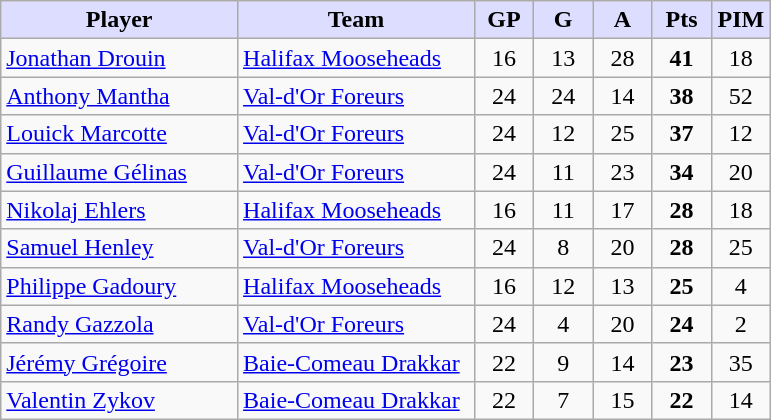<table class="wikitable" style="text-align:center">
<tr>
<th style="background:#ddf; width:30%;">Player</th>
<th style="background:#ddf; width:30%;">Team</th>
<th style="background:#ddf; width:7.5%;">GP</th>
<th style="background:#ddf; width:7.5%;">G</th>
<th style="background:#ddf; width:7.5%;">A</th>
<th style="background:#ddf; width:7.5%;">Pts</th>
<th style="background:#ddf; width:7.5%;">PIM</th>
</tr>
<tr>
<td align=left><a href='#'>Jonathan Drouin</a></td>
<td align=left><a href='#'>Halifax Mooseheads</a></td>
<td>16</td>
<td>13</td>
<td>28</td>
<td><strong>41</strong></td>
<td>18</td>
</tr>
<tr>
<td align=left><a href='#'>Anthony Mantha</a></td>
<td align=left><a href='#'>Val-d'Or Foreurs</a></td>
<td>24</td>
<td>24</td>
<td>14</td>
<td><strong>38</strong></td>
<td>52</td>
</tr>
<tr>
<td align=left><a href='#'>Louick Marcotte</a></td>
<td align=left><a href='#'>Val-d'Or Foreurs</a></td>
<td>24</td>
<td>12</td>
<td>25</td>
<td><strong>37</strong></td>
<td>12</td>
</tr>
<tr>
<td align=left><a href='#'>Guillaume Gélinas</a></td>
<td align=left><a href='#'>Val-d'Or Foreurs</a></td>
<td>24</td>
<td>11</td>
<td>23</td>
<td><strong>34</strong></td>
<td>20</td>
</tr>
<tr>
<td align=left><a href='#'>Nikolaj Ehlers</a></td>
<td align=left><a href='#'>Halifax Mooseheads</a></td>
<td>16</td>
<td>11</td>
<td>17</td>
<td><strong>28</strong></td>
<td>18</td>
</tr>
<tr>
<td align=left><a href='#'>Samuel Henley</a></td>
<td align=left><a href='#'>Val-d'Or Foreurs</a></td>
<td>24</td>
<td>8</td>
<td>20</td>
<td><strong>28</strong></td>
<td>25</td>
</tr>
<tr>
<td align=left><a href='#'>Philippe Gadoury</a></td>
<td align=left><a href='#'>Halifax Mooseheads</a></td>
<td>16</td>
<td>12</td>
<td>13</td>
<td><strong>25</strong></td>
<td>4</td>
</tr>
<tr>
<td align=left><a href='#'>Randy Gazzola</a></td>
<td align=left><a href='#'>Val-d'Or Foreurs</a></td>
<td>24</td>
<td>4</td>
<td>20</td>
<td><strong>24</strong></td>
<td>2</td>
</tr>
<tr>
<td align=left><a href='#'>Jérémy Grégoire</a></td>
<td align=left><a href='#'>Baie-Comeau Drakkar</a></td>
<td>22</td>
<td>9</td>
<td>14</td>
<td><strong>23</strong></td>
<td>35</td>
</tr>
<tr>
<td align=left><a href='#'>Valentin Zykov</a></td>
<td align=left><a href='#'>Baie-Comeau Drakkar</a></td>
<td>22</td>
<td>7</td>
<td>15</td>
<td><strong>22</strong></td>
<td>14</td>
</tr>
</table>
